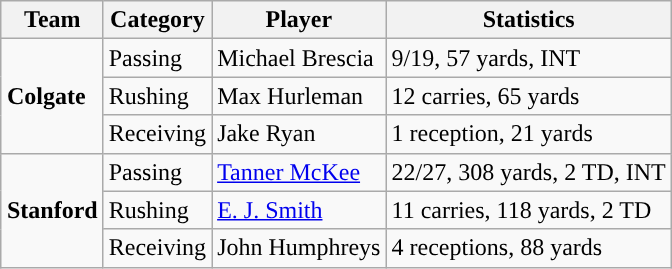<table class="wikitable" style="float: right;">
<tr>
<th>Team</th>
<th>Category</th>
<th>Player</th>
<th>Statistics</th>
</tr>
<tr>
<td rowspan=3><strong>Colgate</strong></td>
<td>Passing</td>
<td>Michael Brescia</td>
<td>9/19, 57 yards, INT</td>
</tr>
<tr>
<td>Rushing</td>
<td>Max Hurleman</td>
<td>12 carries, 65 yards</td>
</tr>
<tr>
<td>Receiving</td>
<td>Jake Ryan</td>
<td>1 reception, 21 yards</td>
</tr>
<tr>
<td rowspan=3><strong>Stanford</strong></td>
<td>Passing</td>
<td><a href='#'>Tanner McKee</a></td>
<td>22/27, 308 yards, 2 TD, INT</td>
</tr>
<tr>
<td>Rushing</td>
<td><a href='#'>E. J. Smith</a></td>
<td>11 carries, 118 yards, 2 TD</td>
</tr>
<tr>
<td>Receiving</td>
<td>John Humphreys</td>
<td>4 receptions, 88 yards</td>
</tr>
</table>
